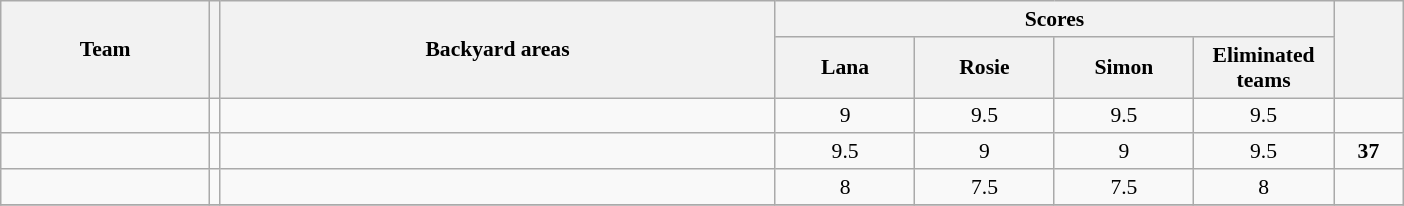<table class="wikitable plainrowheaders" style="text-align:center; font-size:90%; width:65em;">
<tr>
<th rowspan="2">Team</th>
<th rowspan="2"></th>
<th rowspan="2" style="width:40%;">Backyard areas</th>
<th colspan="4" style="width:30%;">Scores</th>
<th rowspan="2" style="width:15%;"></th>
</tr>
<tr>
<th style="width:10%;">Lana</th>
<th style="width:10%;">Rosie</th>
<th style="width:10%;">Simon</th>
<th style="width:10%;">Eliminated teams</th>
</tr>
<tr>
<td style="width:15%;"></td>
<td></td>
<td></td>
<td>9</td>
<td>9.5</td>
<td>9.5</td>
<td>9.5</td>
<td></td>
</tr>
<tr>
<td style="width:15%;"></td>
<td></td>
<td></td>
<td>9.5</td>
<td>9</td>
<td>9</td>
<td>9.5</td>
<td><strong>37</strong></td>
</tr>
<tr>
<td style="width:15%;"></td>
<td></td>
<td></td>
<td>8</td>
<td>7.5</td>
<td>7.5</td>
<td>8</td>
<td></td>
</tr>
<tr>
</tr>
</table>
